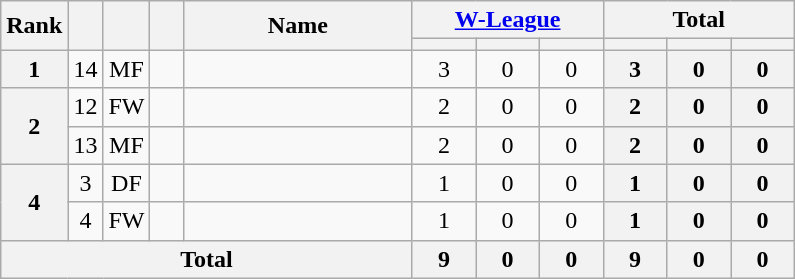<table class="wikitable sortable" style="text-align:center;">
<tr>
<th rowspan="2" width="15">Rank</th>
<th rowspan="2" width="15"></th>
<th rowspan="2" width="15"></th>
<th rowspan="2" width="15"></th>
<th rowspan="2" width="145">Name</th>
<th colspan="3" width="120"><a href='#'>W-League</a></th>
<th colspan="3" width="120">Total</th>
</tr>
<tr>
<th style="width:30px"></th>
<th style="width:30px"></th>
<th style="width:30px"></th>
<th style="width:30px"></th>
<th style="width:30px"></th>
<th style="width:30px"></th>
</tr>
<tr>
<th>1</th>
<td>14</td>
<td>MF</td>
<td></td>
<td align="left"><br></td>
<td>3</td>
<td>0</td>
<td>0<br></td>
<th>3</th>
<th>0</th>
<th>0</th>
</tr>
<tr>
<th rowspan="2">2</th>
<td>12</td>
<td>FW</td>
<td></td>
<td align="left"><br></td>
<td>2</td>
<td>0</td>
<td>0<br></td>
<th>2</th>
<th>0</th>
<th>0</th>
</tr>
<tr>
<td>13</td>
<td>MF</td>
<td></td>
<td align="left"><br></td>
<td>2</td>
<td>0</td>
<td>0<br></td>
<th>2</th>
<th>0</th>
<th>0</th>
</tr>
<tr>
<th rowspan="2">4</th>
<td>3</td>
<td>DF</td>
<td></td>
<td align="left"><br></td>
<td>1</td>
<td>0</td>
<td>0<br></td>
<th>1</th>
<th>0</th>
<th>0</th>
</tr>
<tr>
<td>4</td>
<td>FW</td>
<td></td>
<td align="left"><br></td>
<td>1</td>
<td>0</td>
<td>0<br></td>
<th>1</th>
<th>0</th>
<th>0</th>
</tr>
<tr>
<th colspan="5">Total<br></th>
<th>9</th>
<th>0</th>
<th>0<br></th>
<th>9</th>
<th>0</th>
<th>0</th>
</tr>
</table>
